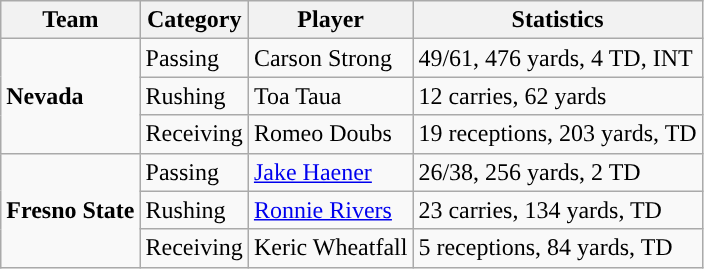<table class="wikitable" style="float: left;">
<tr>
<th>Team</th>
<th>Category</th>
<th>Player</th>
<th>Statistics</th>
</tr>
<tr>
<td rowspan=3><strong>Nevada</strong></td>
<td>Passing</td>
<td>Carson Strong</td>
<td>49/61, 476 yards, 4 TD, INT</td>
</tr>
<tr>
<td>Rushing</td>
<td>Toa Taua</td>
<td>12 carries, 62 yards</td>
</tr>
<tr>
<td>Receiving</td>
<td>Romeo Doubs</td>
<td>19 receptions, 203 yards, TD</td>
</tr>
<tr>
<td rowspan=3><strong>Fresno State</strong></td>
<td>Passing</td>
<td><a href='#'>Jake Haener</a></td>
<td>26/38, 256 yards, 2 TD</td>
</tr>
<tr>
<td>Rushing</td>
<td><a href='#'>Ronnie Rivers</a></td>
<td>23 carries, 134 yards, TD</td>
</tr>
<tr>
<td>Receiving</td>
<td>Keric Wheatfall</td>
<td>5 receptions, 84 yards, TD</td>
</tr>
</table>
